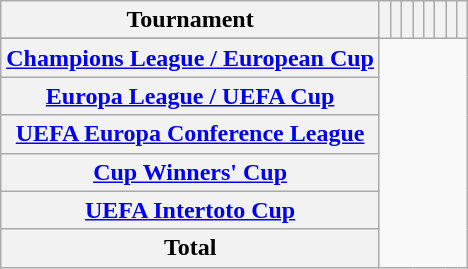<table class="wikitable plainrowheaders sortable">
<tr>
<th>Tournament</th>
<th scope=col></th>
<th scope=col></th>
<th scope=col></th>
<th scope=col></th>
<th scope=col></th>
<th scope=col></th>
<th scope=col></th>
<th scope=col></th>
</tr>
<tr>
</tr>
<tr>
<th scope="row" align=left><a href='#'>Champions League / European Cup</a><br></th>
</tr>
<tr>
<th scope="row" align=left><a href='#'>Europa League / UEFA Cup</a><br></th>
</tr>
<tr>
<th scope="row" align=left><a href='#'>UEFA Europa Conference League</a><br></th>
</tr>
<tr>
<th scope="row" align=left><a href='#'>Cup Winners' Cup</a><br></th>
</tr>
<tr>
<th scope="row" align=left><a href='#'>UEFA Intertoto Cup</a><br></th>
</tr>
<tr>
<th>Total<br></th>
</tr>
</table>
